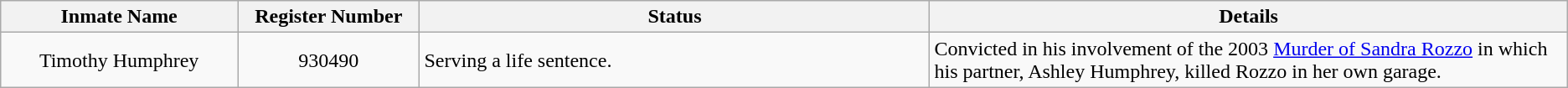<table class="wikitable sortable">
<tr>
<th width=13%>Inmate Name</th>
<th width=10%>Register Number</th>
<th width=28%>Status</th>
<th width=35%>Details</th>
</tr>
<tr>
<td style="text-align:center;">Timothy Humphrey</td>
<td style="text-align:center;">930490</td>
<td>Serving a life sentence.</td>
<td>Convicted in his involvement of the 2003 <a href='#'>Murder of Sandra Rozzo</a>  in which his partner, Ashley Humphrey, killed Rozzo in her own garage.</td>
</tr>
</table>
